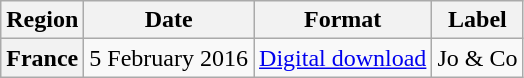<table class="wikitable sortable plainrowheaders">
<tr>
<th scope="col">Region</th>
<th scope="col">Date</th>
<th scope="col">Format</th>
<th scope="col">Label</th>
</tr>
<tr>
<th scope="row">France</th>
<td>5 February 2016</td>
<td><a href='#'>Digital download</a></td>
<td>Jo & Co</td>
</tr>
</table>
